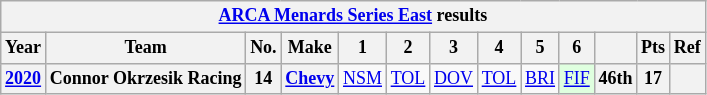<table class="wikitable" style="text-align:center; font-size:75%">
<tr>
<th colspan="15"><a href='#'>ARCA Menards Series East</a> results</th>
</tr>
<tr>
<th>Year</th>
<th>Team</th>
<th>No.</th>
<th>Make</th>
<th>1</th>
<th>2</th>
<th>3</th>
<th>4</th>
<th>5</th>
<th>6</th>
<th></th>
<th>Pts</th>
<th>Ref</th>
</tr>
<tr>
<th><a href='#'>2020</a></th>
<th>Connor Okrzesik Racing</th>
<th>14</th>
<th><a href='#'>Chevy</a></th>
<td><a href='#'>NSM</a></td>
<td><a href='#'>TOL</a></td>
<td><a href='#'>DOV</a></td>
<td><a href='#'>TOL</a></td>
<td><a href='#'>BRI</a></td>
<td style="background:#DFFFDF;"><a href='#'>FIF</a><br></td>
<th>46th</th>
<th>17</th>
<th></th>
</tr>
</table>
